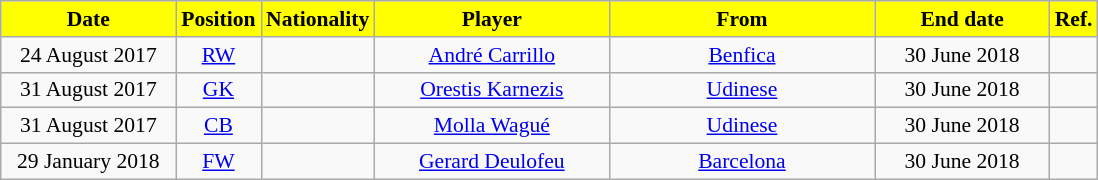<table class="wikitable"  style="text-align:center; font-size:90%;">
<tr>
<th style="background:#FFFF00; color:#000000; width:110px;">Date</th>
<th style="background:#FFFF00; color:#000000; width:50px;">Position</th>
<th style="background:#FFFF00; color:#000000; width:50px;">Nationality</th>
<th style="background:#FFFF00; color:#000000; width:150px;">Player</th>
<th style="background:#FFFF00; color:#000000; width:170px;">From</th>
<th style="background:#FFFF00; color:#000000; width:110px;">End date</th>
<th style="background:#FFFF00; color:#000000; width:25px;">Ref.</th>
</tr>
<tr>
<td>24 August 2017</td>
<td><a href='#'>RW</a></td>
<td></td>
<td><a href='#'>André Carrillo</a></td>
<td><a href='#'>Benfica</a></td>
<td>30 June 2018</td>
<td></td>
</tr>
<tr>
<td>31 August 2017</td>
<td><a href='#'>GK</a></td>
<td></td>
<td><a href='#'>Orestis Karnezis</a></td>
<td><a href='#'>Udinese</a></td>
<td>30 June 2018</td>
<td></td>
</tr>
<tr>
<td>31 August 2017</td>
<td><a href='#'>CB</a></td>
<td></td>
<td><a href='#'>Molla Wagué</a></td>
<td><a href='#'>Udinese</a></td>
<td>30 June 2018</td>
<td></td>
</tr>
<tr>
<td>29 January 2018</td>
<td><a href='#'>FW</a></td>
<td></td>
<td><a href='#'>Gerard Deulofeu</a></td>
<td><a href='#'>Barcelona</a></td>
<td>30 June 2018</td>
<td></td>
</tr>
</table>
